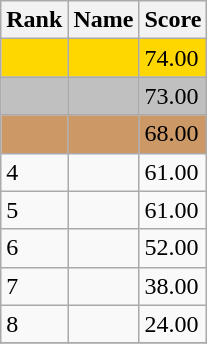<table class="wikitable">
<tr>
<th>Rank</th>
<th>Name</th>
<th>Score</th>
</tr>
<tr style="background:gold;">
<td></td>
<td></td>
<td>74.00</td>
</tr>
<tr style="background:silver;">
<td></td>
<td></td>
<td>73.00</td>
</tr>
<tr style="background:#cc9966;">
<td></td>
<td></td>
<td>68.00</td>
</tr>
<tr>
<td>4</td>
<td></td>
<td>61.00</td>
</tr>
<tr>
<td>5</td>
<td></td>
<td>61.00</td>
</tr>
<tr>
<td>6</td>
<td></td>
<td>52.00</td>
</tr>
<tr>
<td>7</td>
<td></td>
<td>38.00</td>
</tr>
<tr>
<td>8</td>
<td></td>
<td>24.00</td>
</tr>
<tr>
</tr>
</table>
